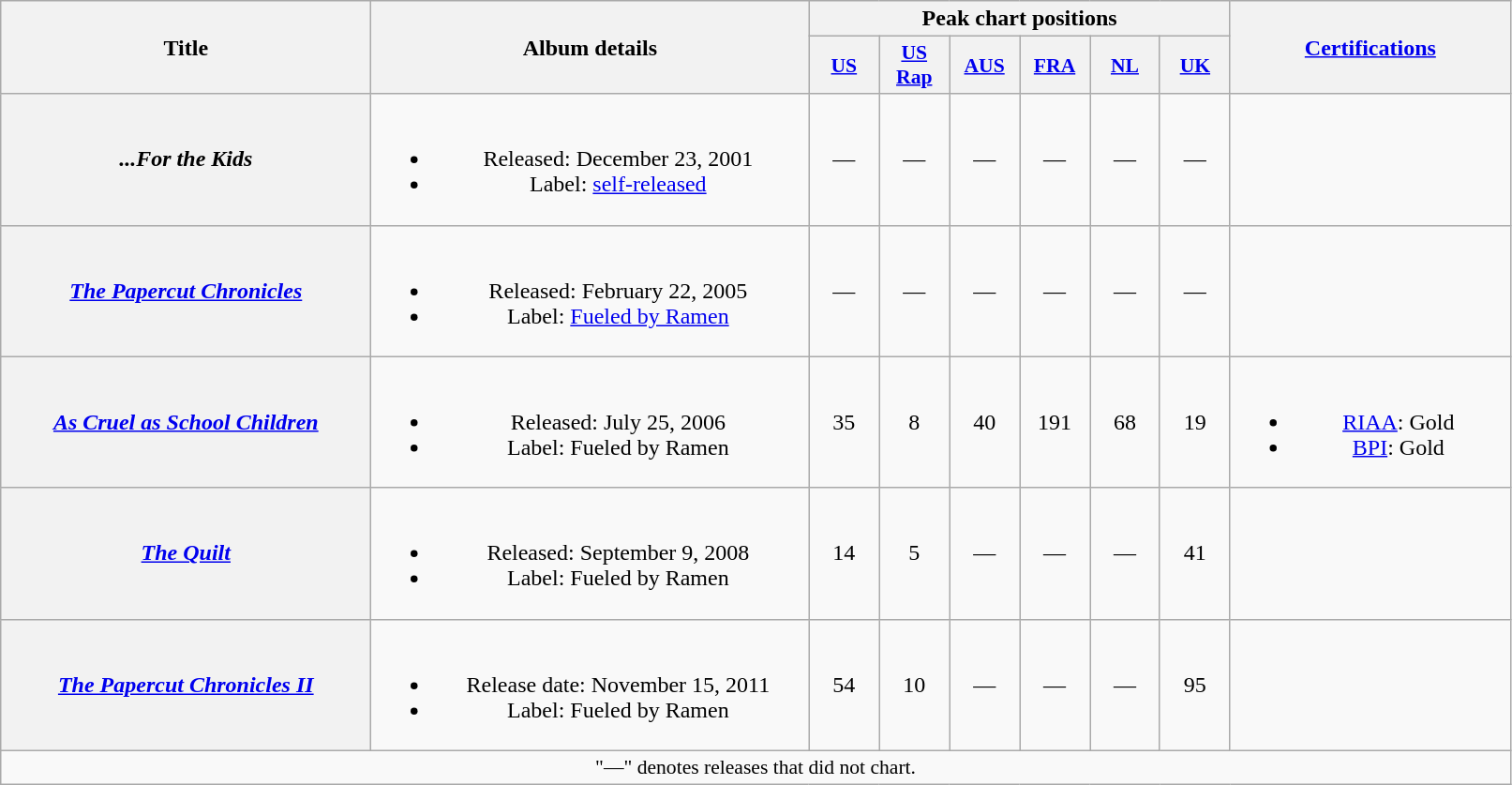<table class="wikitable plainrowheaders" style="text-align:center;">
<tr>
<th scope="col" rowspan="2" style="width:16em;">Title</th>
<th scope="col" rowspan="2" style="width:19em;">Album details</th>
<th scope="col" colspan="6">Peak chart positions</th>
<th scope="col" rowspan="2" style="width:12em;"><a href='#'>Certifications</a></th>
</tr>
<tr>
<th scope="col" style="width:3em;font-size:90%;"><a href='#'>US</a><br></th>
<th scope="col" style="width:3em;font-size:90%;"><a href='#'>US Rap</a><br></th>
<th scope="col" style="width:3em;font-size:90%;"><a href='#'>AUS</a><br></th>
<th scope="col" style="width:3em;font-size:90%;"><a href='#'>FRA</a><br></th>
<th scope="col" style="width:3em;font-size:90%;"><a href='#'>NL</a><br></th>
<th scope="col" style="width:3em;font-size:90%;"><a href='#'>UK</a><br></th>
</tr>
<tr>
<th scope="row"><em>...For the Kids</em></th>
<td><br><ul><li>Released: December 23, 2001</li><li>Label: <a href='#'>self-released</a></li></ul></td>
<td>—</td>
<td>—</td>
<td>—</td>
<td>—</td>
<td>—</td>
<td>—</td>
<td></td>
</tr>
<tr>
<th scope="row"><em><a href='#'>The Papercut Chronicles</a></em></th>
<td><br><ul><li>Released: February 22, 2005</li><li>Label: <a href='#'>Fueled by Ramen</a></li></ul></td>
<td>—</td>
<td>—</td>
<td>—</td>
<td>—</td>
<td>—</td>
<td>—</td>
<td></td>
</tr>
<tr>
<th scope="row"><em><a href='#'>As Cruel as School Children</a></em></th>
<td><br><ul><li>Released: July 25, 2006</li><li>Label: Fueled by Ramen</li></ul></td>
<td>35</td>
<td>8</td>
<td>40</td>
<td>191</td>
<td>68</td>
<td>19</td>
<td><br><ul><li><a href='#'>RIAA</a>: Gold</li><li><a href='#'>BPI</a>: Gold</li></ul></td>
</tr>
<tr>
<th scope="row"><em><a href='#'>The Quilt</a></em></th>
<td><br><ul><li>Released: September 9, 2008</li><li>Label: Fueled by Ramen</li></ul></td>
<td>14</td>
<td>5</td>
<td>—</td>
<td>—</td>
<td>—</td>
<td>41</td>
<td></td>
</tr>
<tr>
<th scope="row"><em><a href='#'>The Papercut Chronicles II</a></em></th>
<td><br><ul><li>Release date: November 15, 2011</li><li>Label: Fueled by Ramen</li></ul></td>
<td>54</td>
<td>10</td>
<td>—</td>
<td>—</td>
<td>—</td>
<td>95</td>
<td></td>
</tr>
<tr>
<td colspan="10" style="font-size:90%;">"—" denotes releases that did not chart.</td>
</tr>
</table>
